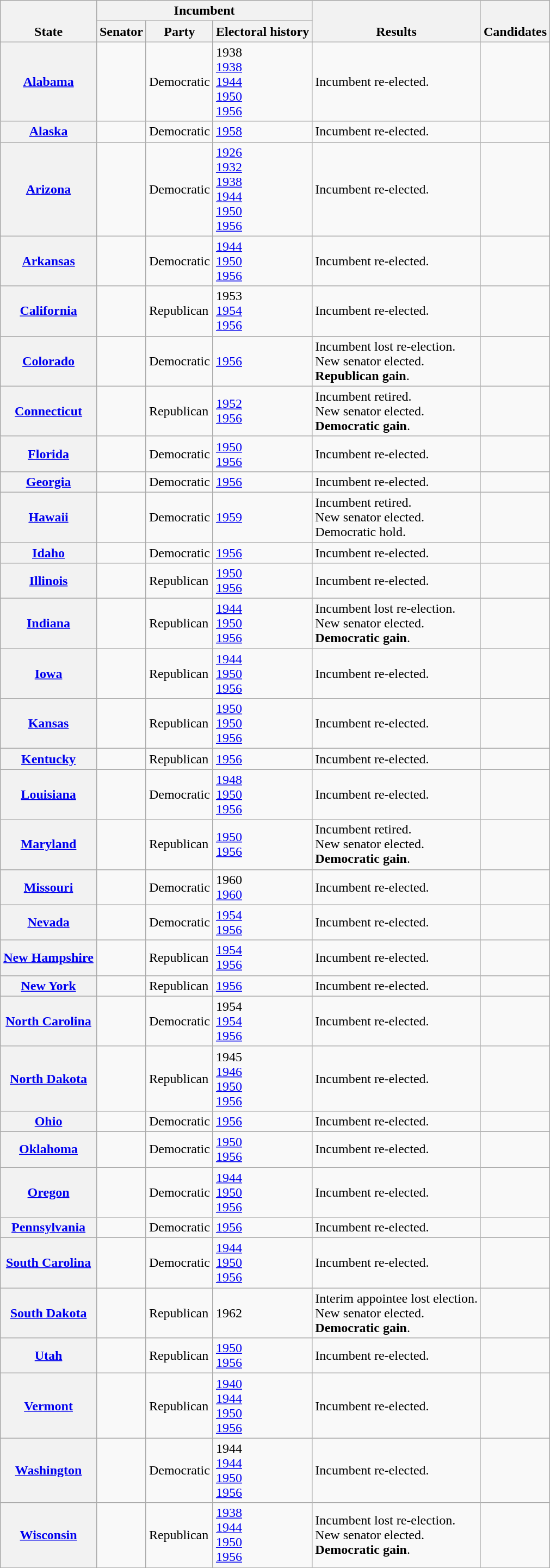<table class="wikitable sortable">
<tr valign=bottom>
<th rowspan=2>State</th>
<th colspan=3>Incumbent</th>
<th rowspan=2>Results</th>
<th rowspan=2>Candidates</th>
</tr>
<tr>
<th>Senator</th>
<th>Party</th>
<th>Electoral history</th>
</tr>
<tr>
<th><a href='#'>Alabama</a></th>
<td></td>
<td>Democratic</td>
<td>1938 <br><a href='#'>1938</a><br><a href='#'>1944</a><br><a href='#'>1950</a><br><a href='#'>1956</a></td>
<td>Incumbent re-elected.</td>
<td nowrap></td>
</tr>
<tr>
<th><a href='#'>Alaska</a></th>
<td></td>
<td>Democratic</td>
<td><a href='#'>1958 </a></td>
<td>Incumbent re-elected.</td>
<td nowrap></td>
</tr>
<tr>
<th><a href='#'>Arizona</a></th>
<td></td>
<td>Democratic</td>
<td><a href='#'>1926</a><br><a href='#'>1932</a><br><a href='#'>1938</a><br><a href='#'>1944</a><br><a href='#'>1950</a><br><a href='#'>1956</a></td>
<td>Incumbent re-elected.</td>
<td nowrap></td>
</tr>
<tr>
<th><a href='#'>Arkansas</a></th>
<td></td>
<td>Democratic</td>
<td><a href='#'>1944</a><br><a href='#'>1950</a><br><a href='#'>1956</a></td>
<td>Incumbent re-elected.</td>
<td nowrap></td>
</tr>
<tr>
<th><a href='#'>California</a></th>
<td></td>
<td>Republican</td>
<td>1953 <br><a href='#'>1954 </a><br><a href='#'>1956</a></td>
<td>Incumbent re-elected.</td>
<td nowrap></td>
</tr>
<tr>
<th><a href='#'>Colorado</a></th>
<td></td>
<td>Democratic</td>
<td><a href='#'>1956</a></td>
<td>Incumbent lost re-election.<br>New senator elected.<br><strong>Republican gain</strong>.</td>
<td nowrap></td>
</tr>
<tr>
<th><a href='#'>Connecticut</a></th>
<td></td>
<td>Republican</td>
<td><a href='#'>1952 </a><br><a href='#'>1956</a></td>
<td>Incumbent retired.<br>New senator elected.<br><strong>Democratic gain</strong>.</td>
<td nowrap></td>
</tr>
<tr>
<th><a href='#'>Florida</a></th>
<td></td>
<td>Democratic</td>
<td><a href='#'>1950</a><br><a href='#'>1956</a></td>
<td>Incumbent re-elected.</td>
<td nowrap></td>
</tr>
<tr>
<th><a href='#'>Georgia</a></th>
<td></td>
<td>Democratic</td>
<td><a href='#'>1956</a></td>
<td>Incumbent re-elected.</td>
<td nowrap></td>
</tr>
<tr>
<th><a href='#'>Hawaii</a></th>
<td></td>
<td>Democratic</td>
<td><a href='#'>1959 </a></td>
<td>Incumbent retired.<br>New senator elected.<br>Democratic hold.</td>
<td nowrap></td>
</tr>
<tr>
<th><a href='#'>Idaho</a></th>
<td></td>
<td>Democratic</td>
<td><a href='#'>1956</a></td>
<td>Incumbent re-elected.</td>
<td nowrap></td>
</tr>
<tr>
<th><a href='#'>Illinois</a></th>
<td></td>
<td>Republican</td>
<td><a href='#'>1950</a><br><a href='#'>1956</a></td>
<td>Incumbent re-elected.</td>
<td nowrap></td>
</tr>
<tr>
<th><a href='#'>Indiana</a></th>
<td></td>
<td>Republican</td>
<td><a href='#'>1944</a><br><a href='#'>1950</a><br><a href='#'>1956</a></td>
<td>Incumbent lost re-election.<br>New senator elected.<br><strong>Democratic gain</strong>.</td>
<td nowrap></td>
</tr>
<tr>
<th><a href='#'>Iowa</a></th>
<td></td>
<td>Republican</td>
<td><a href='#'>1944</a><br><a href='#'>1950</a><br><a href='#'>1956</a></td>
<td>Incumbent re-elected.</td>
<td nowrap></td>
</tr>
<tr>
<th><a href='#'>Kansas</a></th>
<td></td>
<td>Republican</td>
<td><a href='#'>1950 </a><br><a href='#'>1950</a><br><a href='#'>1956</a></td>
<td>Incumbent re-elected.</td>
<td nowrap></td>
</tr>
<tr>
<th><a href='#'>Kentucky</a></th>
<td></td>
<td>Republican</td>
<td><a href='#'>1956</a></td>
<td>Incumbent re-elected.</td>
<td nowrap></td>
</tr>
<tr>
<th><a href='#'>Louisiana</a></th>
<td></td>
<td>Democratic</td>
<td><a href='#'>1948 </a><br><a href='#'>1950</a><br><a href='#'>1956</a></td>
<td>Incumbent re-elected.</td>
<td nowrap></td>
</tr>
<tr>
<th><a href='#'>Maryland</a></th>
<td></td>
<td>Republican</td>
<td><a href='#'>1950</a><br><a href='#'>1956</a></td>
<td>Incumbent retired.<br>New senator elected.<br><strong>Democratic gain</strong>.</td>
<td nowrap></td>
</tr>
<tr>
<th><a href='#'>Missouri</a></th>
<td></td>
<td>Democratic</td>
<td>1960 <br><a href='#'>1960 </a></td>
<td>Incumbent re-elected.</td>
<td nowrap></td>
</tr>
<tr>
<th><a href='#'>Nevada</a></th>
<td></td>
<td>Democratic</td>
<td><a href='#'>1954 </a><br><a href='#'>1956</a></td>
<td>Incumbent re-elected.</td>
<td nowrap></td>
</tr>
<tr>
<th><a href='#'>New Hampshire</a></th>
<td></td>
<td>Republican</td>
<td><a href='#'>1954 </a><br><a href='#'>1956</a></td>
<td>Incumbent re-elected.</td>
<td nowrap></td>
</tr>
<tr>
<th><a href='#'>New York</a></th>
<td></td>
<td>Republican</td>
<td><a href='#'>1956</a></td>
<td>Incumbent re-elected.</td>
<td nowrap></td>
</tr>
<tr>
<th><a href='#'>North Carolina</a></th>
<td></td>
<td>Democratic</td>
<td>1954 <br><a href='#'>1954 </a><br><a href='#'>1956</a></td>
<td>Incumbent re-elected.</td>
<td nowrap></td>
</tr>
<tr>
<th><a href='#'>North Dakota</a></th>
<td></td>
<td>Republican</td>
<td>1945 <br><a href='#'>1946 </a><br><a href='#'>1950</a><br><a href='#'>1956</a></td>
<td>Incumbent re-elected.</td>
<td nowrap></td>
</tr>
<tr>
<th><a href='#'>Ohio</a></th>
<td></td>
<td>Democratic</td>
<td><a href='#'>1956</a></td>
<td>Incumbent re-elected.</td>
<td nowrap></td>
</tr>
<tr>
<th><a href='#'>Oklahoma</a></th>
<td></td>
<td>Democratic</td>
<td><a href='#'>1950</a><br><a href='#'>1956</a></td>
<td>Incumbent re-elected.</td>
<td nowrap></td>
</tr>
<tr>
<th><a href='#'>Oregon</a></th>
<td></td>
<td>Democratic</td>
<td><a href='#'>1944</a><br><a href='#'>1950</a><br><a href='#'>1956</a></td>
<td>Incumbent re-elected.</td>
<td nowrap></td>
</tr>
<tr>
<th><a href='#'>Pennsylvania</a></th>
<td></td>
<td>Democratic</td>
<td><a href='#'>1956</a></td>
<td>Incumbent re-elected.</td>
<td nowrap></td>
</tr>
<tr>
<th><a href='#'>South Carolina</a></th>
<td></td>
<td>Democratic</td>
<td><a href='#'>1944</a><br><a href='#'>1950</a><br><a href='#'>1956</a></td>
<td>Incumbent re-elected.</td>
<td nowrap></td>
</tr>
<tr>
<th><a href='#'>South Dakota</a></th>
<td></td>
<td>Republican</td>
<td>1962 </td>
<td>Interim appointee lost election.<br>New senator elected.<br><strong>Democratic gain</strong>.</td>
<td nowrap></td>
</tr>
<tr>
<th><a href='#'>Utah</a></th>
<td></td>
<td>Republican</td>
<td><a href='#'>1950</a><br><a href='#'>1956</a></td>
<td>Incumbent re-elected.</td>
<td nowrap></td>
</tr>
<tr>
<th><a href='#'>Vermont</a></th>
<td></td>
<td>Republican</td>
<td><a href='#'>1940 </a><br><a href='#'>1944</a><br><a href='#'>1950</a><br><a href='#'>1956</a></td>
<td>Incumbent re-elected.</td>
<td nowrap></td>
</tr>
<tr>
<th><a href='#'>Washington</a></th>
<td></td>
<td>Democratic</td>
<td>1944 <br><a href='#'>1944</a><br><a href='#'>1950</a><br><a href='#'>1956</a></td>
<td>Incumbent re-elected.</td>
<td nowrap></td>
</tr>
<tr>
<th><a href='#'>Wisconsin</a></th>
<td></td>
<td>Republican</td>
<td><a href='#'>1938</a><br><a href='#'>1944</a><br><a href='#'>1950</a><br><a href='#'>1956</a></td>
<td>Incumbent lost re-election.<br>New senator elected.<br><strong>Democratic gain</strong>.</td>
<td nowrap></td>
</tr>
</table>
